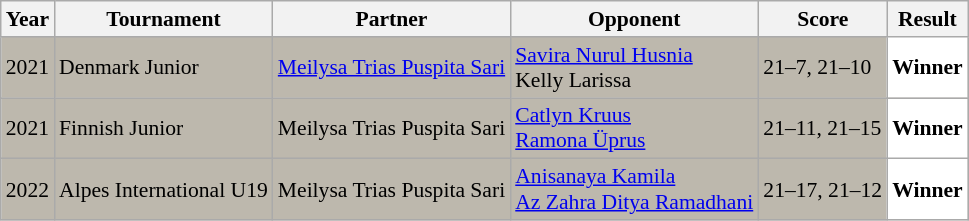<table class="sortable wikitable" style="font-size: 90%;">
<tr>
<th>Year</th>
<th>Tournament</th>
<th>Partner</th>
<th>Opponent</th>
<th>Score</th>
<th>Result</th>
</tr>
<tr style="background:#BDB8AD">
<td align="center">2021</td>
<td align="left">Denmark Junior</td>
<td align="left"> <a href='#'>Meilysa Trias Puspita Sari</a></td>
<td align="left"> <a href='#'>Savira Nurul Husnia</a><br> Kelly Larissa</td>
<td align="left">21–7, 21–10</td>
<td style="text-align: left; background:white"> <strong>Winner</strong></td>
</tr>
<tr style="background:#BDB8AD">
<td align="center">2021</td>
<td align="left">Finnish Junior</td>
<td align="left"> Meilysa Trias Puspita Sari</td>
<td align="left"> <a href='#'>Catlyn Kruus</a><br> <a href='#'>Ramona Üprus</a></td>
<td align="left">21–11, 21–15</td>
<td style="text-align: left; background:white"> <strong>Winner</strong></td>
</tr>
<tr style="background:#BDB8AD">
<td align="center">2022</td>
<td align="left">Alpes International U19</td>
<td align="left"> Meilysa Trias Puspita Sari</td>
<td align="left"> <a href='#'>Anisanaya Kamila</a><br> <a href='#'>Az Zahra Ditya Ramadhani</a></td>
<td align="left">21–17, 21–12</td>
<td style="text-align: left; background:white"> <strong>Winner</strong></td>
</tr>
</table>
